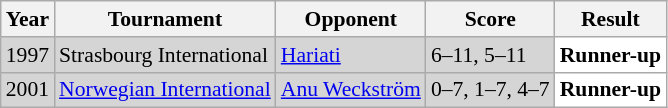<table class="sortable wikitable" style="font-size: 90%;">
<tr>
<th>Year</th>
<th>Tournament</th>
<th>Opponent</th>
<th>Score</th>
<th>Result</th>
</tr>
<tr style="background:#D5D5D5">
<td align="center">1997</td>
<td align="left">Strasbourg International</td>
<td align="left"> <a href='#'>Hariati</a></td>
<td align="left">6–11, 5–11</td>
<td style="text-align:left; background:white"> <strong>Runner-up</strong></td>
</tr>
<tr style="background:#D5D5D5">
<td align="center">2001</td>
<td align="left"><a href='#'>Norwegian International</a></td>
<td align="left"> <a href='#'>Anu Weckström</a></td>
<td align="left">0–7, 1–7, 4–7</td>
<td style="text-align:left; background:white"> <strong>Runner-up</strong></td>
</tr>
</table>
